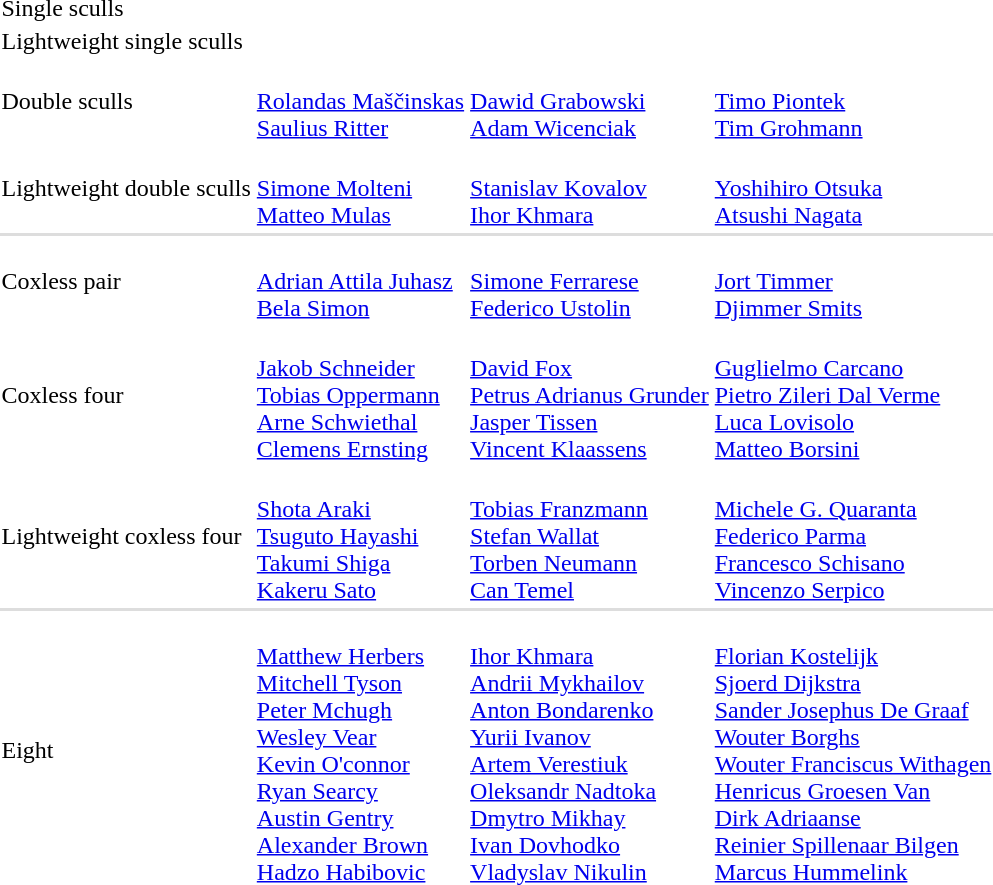<table>
<tr>
<td>Single sculls<br></td>
<td></td>
<td></td>
<td></td>
</tr>
<tr>
<td>Lightweight single sculls<br></td>
<td></td>
<td></td>
<td></td>
</tr>
<tr>
<td>Double sculls<br></td>
<td><br><a href='#'>Rolandas Maščinskas</a><br><a href='#'>Saulius Ritter</a></td>
<td><br><a href='#'>Dawid Grabowski</a><br><a href='#'>Adam Wicenciak</a></td>
<td><br><a href='#'>Timo Piontek</a><br><a href='#'>Tim Grohmann</a></td>
</tr>
<tr>
<td>Lightweight double sculls<br></td>
<td><br><a href='#'>Simone Molteni</a><br><a href='#'>Matteo Mulas</a></td>
<td><br><a href='#'>Stanislav Kovalov</a><br><a href='#'>Ihor Khmara</a></td>
<td><br><a href='#'>Yoshihiro Otsuka</a><br><a href='#'>Atsushi Nagata</a></td>
</tr>
<tr bgcolor=#DDDDDD>
<td colspan=7></td>
</tr>
<tr>
<td>Coxless pair<br></td>
<td><br><a href='#'>Adrian Attila Juhasz</a><br><a href='#'>Bela Simon</a></td>
<td><br><a href='#'>Simone Ferrarese</a><br><a href='#'>Federico Ustolin</a></td>
<td><br><a href='#'>Jort Timmer</a><br><a href='#'>Djimmer Smits</a></td>
</tr>
<tr>
<td>Coxless four<br></td>
<td><br><a href='#'>Jakob Schneider</a><br><a href='#'>Tobias Oppermann</a><br><a href='#'>Arne Schwiethal</a><br><a href='#'>Clemens Ernsting</a></td>
<td><br><a href='#'>David Fox</a><br><a href='#'>Petrus Adrianus Grunder</a><br><a href='#'>Jasper Tissen</a><br><a href='#'>Vincent Klaassens</a></td>
<td><br><a href='#'>Guglielmo Carcano</a><br><a href='#'>Pietro Zileri Dal Verme</a><br><a href='#'>Luca Lovisolo</a><br><a href='#'>Matteo Borsini</a></td>
</tr>
<tr>
<td>Lightweight coxless four<br></td>
<td><br><a href='#'>Shota Araki</a><br><a href='#'>Tsuguto Hayashi</a><br><a href='#'>Takumi Shiga</a><br><a href='#'>Kakeru Sato</a></td>
<td><br><a href='#'>Tobias Franzmann</a><br><a href='#'>Stefan Wallat</a><br><a href='#'>Torben Neumann</a><br><a href='#'>Can Temel</a></td>
<td><br><a href='#'>Michele G. Quaranta</a><br><a href='#'>Federico Parma</a><br><a href='#'>Francesco Schisano</a><br><a href='#'>Vincenzo Serpico</a></td>
</tr>
<tr bgcolor=#DDDDDD>
<td colspan=7></td>
</tr>
<tr>
<td>Eight<br></td>
<td><br><a href='#'>Matthew Herbers</a><br><a href='#'>Mitchell Tyson</a><br><a href='#'>Peter Mchugh</a><br><a href='#'>Wesley Vear</a><br><a href='#'>Kevin O'connor</a><br><a href='#'>Ryan Searcy</a><br><a href='#'>Austin Gentry</a><br><a href='#'>Alexander Brown</a><br><a href='#'>Hadzo Habibovic</a></td>
<td><br><a href='#'>Ihor Khmara</a><br><a href='#'>Andrii Mykhailov</a><br><a href='#'>Anton Bondarenko</a><br><a href='#'>Yurii Ivanov</a><br><a href='#'>Artem Verestiuk</a><br><a href='#'>Oleksandr Nadtoka</a><br><a href='#'>Dmytro Mikhay</a><br><a href='#'>Ivan Dovhodko</a><br><a href='#'>Vladyslav Nikulin</a></td>
<td><br><a href='#'>Florian Kostelijk</a><br><a href='#'>Sjoerd Dijkstra</a><br><a href='#'>Sander Josephus De Graaf</a><br><a href='#'>Wouter Borghs</a><br><a href='#'>Wouter Franciscus Withagen</a><br><a href='#'>Henricus Groesen Van</a><br><a href='#'>Dirk Adriaanse</a><br><a href='#'>Reinier Spillenaar Bilgen</a><br><a href='#'>Marcus Hummelink</a></td>
</tr>
</table>
